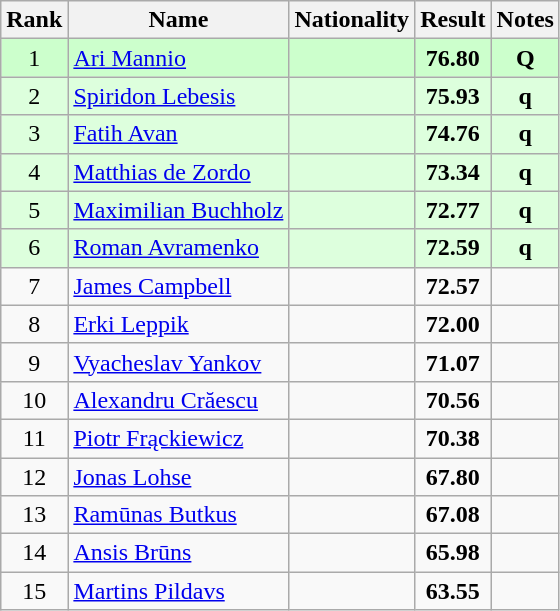<table class="wikitable sortable" style="text-align:center">
<tr>
<th>Rank</th>
<th>Name</th>
<th>Nationality</th>
<th>Result</th>
<th>Notes</th>
</tr>
<tr bgcolor=ccffcc>
<td>1</td>
<td align=left><a href='#'>Ari Mannio</a></td>
<td align=left></td>
<td><strong>76.80</strong></td>
<td><strong>Q</strong></td>
</tr>
<tr bgcolor=ddffdd>
<td>2</td>
<td align=left><a href='#'>Spiridon Lebesis</a></td>
<td align=left></td>
<td><strong>75.93</strong></td>
<td><strong>q</strong></td>
</tr>
<tr bgcolor=ddffdd>
<td>3</td>
<td align=left><a href='#'>Fatih Avan</a></td>
<td align=left></td>
<td><strong>74.76</strong></td>
<td><strong>q</strong></td>
</tr>
<tr bgcolor=ddffdd>
<td>4</td>
<td align=left><a href='#'>Matthias de Zordo</a></td>
<td align=left></td>
<td><strong>73.34</strong></td>
<td><strong>q</strong></td>
</tr>
<tr bgcolor=ddffdd>
<td>5</td>
<td align=left><a href='#'>Maximilian Buchholz</a></td>
<td align=left></td>
<td><strong>72.77</strong></td>
<td><strong>q</strong></td>
</tr>
<tr bgcolor=ddffdd>
<td>6</td>
<td align=left><a href='#'>Roman Avramenko</a></td>
<td align=left></td>
<td><strong>72.59</strong></td>
<td><strong>q</strong></td>
</tr>
<tr>
<td>7</td>
<td align=left><a href='#'>James Campbell</a></td>
<td align=left></td>
<td><strong>72.57</strong></td>
<td></td>
</tr>
<tr>
<td>8</td>
<td align=left><a href='#'>Erki Leppik</a></td>
<td align=left></td>
<td><strong>72.00</strong></td>
<td></td>
</tr>
<tr>
<td>9</td>
<td align=left><a href='#'>Vyacheslav Yankov</a></td>
<td align=left></td>
<td><strong>71.07</strong></td>
<td></td>
</tr>
<tr>
<td>10</td>
<td align=left><a href='#'>Alexandru Crăescu</a></td>
<td align=left></td>
<td><strong>70.56</strong></td>
<td></td>
</tr>
<tr>
<td>11</td>
<td align=left><a href='#'>Piotr Frąckiewicz</a></td>
<td align=left></td>
<td><strong>70.38</strong></td>
<td></td>
</tr>
<tr>
<td>12</td>
<td align=left><a href='#'>Jonas Lohse</a></td>
<td align=left></td>
<td><strong>67.80</strong></td>
<td></td>
</tr>
<tr>
<td>13</td>
<td align=left><a href='#'>Ramūnas Butkus</a></td>
<td align=left></td>
<td><strong>67.08</strong></td>
<td></td>
</tr>
<tr>
<td>14</td>
<td align=left><a href='#'>Ansis Brūns</a></td>
<td align=left></td>
<td><strong>65.98</strong></td>
<td></td>
</tr>
<tr>
<td>15</td>
<td align=left><a href='#'>Martins Pildavs</a></td>
<td align=left></td>
<td><strong>63.55</strong></td>
<td></td>
</tr>
</table>
